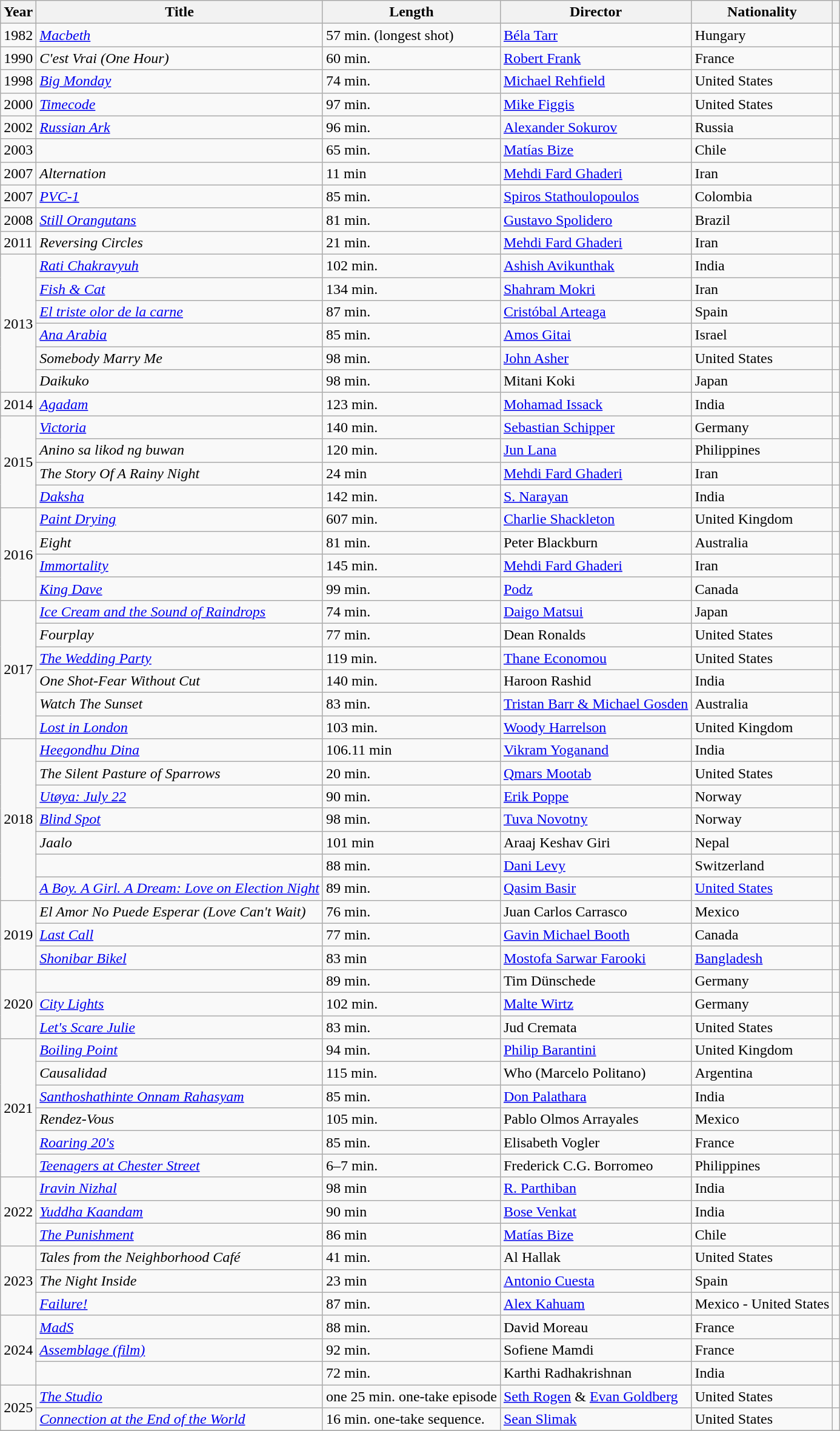<table class="wikitable sortable">
<tr>
<th>Year</th>
<th>Title</th>
<th data-sort-type="number">Length</th>
<th>Director</th>
<th>Nationality</th>
<th></th>
</tr>
<tr>
<td>1982</td>
<td><em><a href='#'>Macbeth</a></em></td>
<td style="max-width:0">57 min. (longest shot)</td>
<td><a href='#'>Béla Tarr</a></td>
<td>Hungary</td>
<td></td>
</tr>
<tr>
<td>1990</td>
<td><em>C'est Vrai (One Hour)</em></td>
<td>60 min.</td>
<td><a href='#'>Robert Frank</a></td>
<td>France</td>
<td></td>
</tr>
<tr>
<td>1998</td>
<td><em><a href='#'>Big Monday</a></em></td>
<td>74 min.</td>
<td><a href='#'>Michael Rehfield</a></td>
<td>United States</td>
<td></td>
</tr>
<tr>
<td>2000</td>
<td><em><a href='#'>Timecode</a></em></td>
<td>97 min.</td>
<td><a href='#'>Mike Figgis</a></td>
<td>United States</td>
<td></td>
</tr>
<tr>
<td>2002</td>
<td><em><a href='#'>Russian Ark</a></em></td>
<td>96 min.</td>
<td><a href='#'>Alexander Sokurov</a></td>
<td>Russia</td>
<td></td>
</tr>
<tr>
<td>2003</td>
<td><em></em></td>
<td>65 min.</td>
<td><a href='#'>Matías Bize</a></td>
<td>Chile</td>
<td></td>
</tr>
<tr>
<td>2007</td>
<td><em>Alternation</em></td>
<td>11 min</td>
<td><a href='#'>Mehdi Fard Ghaderi</a></td>
<td>Iran</td>
<td></td>
</tr>
<tr>
<td>2007</td>
<td><em><a href='#'>PVC-1</a></em></td>
<td>85 min.</td>
<td><a href='#'>Spiros Stathoulopoulos</a></td>
<td>Colombia</td>
<td></td>
</tr>
<tr>
<td>2008</td>
<td><em><a href='#'>Still Orangutans</a></em></td>
<td>81 min.</td>
<td><a href='#'>Gustavo Spolidero</a></td>
<td>Brazil</td>
<td></td>
</tr>
<tr>
<td>2011</td>
<td><em>Reversing Circles</em></td>
<td>21 min.</td>
<td><a href='#'>Mehdi Fard Ghaderi</a></td>
<td>Iran</td>
<td></td>
</tr>
<tr>
<td rowspan="6">2013</td>
<td><em><a href='#'>Rati Chakravyuh</a></em></td>
<td>102 min.</td>
<td><a href='#'>Ashish Avikunthak</a></td>
<td>India</td>
<td></td>
</tr>
<tr>
<td><em><a href='#'>Fish & Cat</a></em></td>
<td>134 min.</td>
<td><a href='#'>Shahram Mokri</a></td>
<td>Iran</td>
<td></td>
</tr>
<tr>
<td><em><a href='#'>El triste olor de la carne</a></em></td>
<td>87 min.</td>
<td><a href='#'>Cristóbal Arteaga</a></td>
<td>Spain</td>
<td></td>
</tr>
<tr>
<td><em><a href='#'>Ana Arabia</a></em></td>
<td>85 min.</td>
<td><a href='#'>Amos Gitai</a></td>
<td>Israel</td>
<td></td>
</tr>
<tr>
<td><em>Somebody Marry Me</em></td>
<td>98 min.</td>
<td><a href='#'>John Asher</a></td>
<td>United States</td>
<td></td>
</tr>
<tr>
<td><em>Daikuko</em></td>
<td>98 min.</td>
<td>Mitani Koki</td>
<td>Japan</td>
<td></td>
</tr>
<tr>
<td>2014</td>
<td><em><a href='#'>Agadam</a></em></td>
<td>123 min.</td>
<td><a href='#'>Mohamad Issack</a></td>
<td>India</td>
<td></td>
</tr>
<tr>
<td rowspan="4">2015</td>
<td><em><a href='#'>Victoria</a></em></td>
<td>140 min.</td>
<td><a href='#'>Sebastian Schipper</a></td>
<td>Germany</td>
<td></td>
</tr>
<tr>
<td><em>Anino sa likod ng buwan</em></td>
<td>120 min.</td>
<td><a href='#'>Jun Lana</a></td>
<td>Philippines</td>
<td></td>
</tr>
<tr>
<td><em>The Story Of A Rainy Night</em></td>
<td>24 min</td>
<td><a href='#'>Mehdi Fard Ghaderi</a></td>
<td>Iran</td>
<td></td>
</tr>
<tr>
<td><em><a href='#'>Daksha</a></em></td>
<td>142 min.</td>
<td><a href='#'>S. Narayan</a></td>
<td>India</td>
<td></td>
</tr>
<tr>
<td rowspan="4">2016</td>
<td><em><a href='#'>Paint Drying</a></em></td>
<td>607 min.</td>
<td><a href='#'>Charlie Shackleton</a></td>
<td>United Kingdom</td>
<td></td>
</tr>
<tr>
<td><em>Eight</em></td>
<td>81 min.</td>
<td>Peter Blackburn</td>
<td>Australia</td>
<td></td>
</tr>
<tr>
<td><em><a href='#'>Immortality</a></em></td>
<td>145 min.</td>
<td><a href='#'>Mehdi Fard Ghaderi</a></td>
<td>Iran</td>
<td></td>
</tr>
<tr>
<td><em><a href='#'>King Dave</a></em></td>
<td>99 min.</td>
<td><a href='#'>Podz</a></td>
<td>Canada</td>
<td></td>
</tr>
<tr>
<td rowspan="6">2017</td>
<td><em><a href='#'>Ice Cream and the Sound of Raindrops</a></em></td>
<td>74 min.</td>
<td><a href='#'>Daigo Matsui</a></td>
<td>Japan</td>
<td></td>
</tr>
<tr>
<td><em>Fourplay</em></td>
<td>77 min.</td>
<td>Dean Ronalds</td>
<td>United States</td>
<td></td>
</tr>
<tr>
<td><em><a href='#'>The Wedding Party</a></em></td>
<td>119 min.</td>
<td><a href='#'>Thane Economou</a></td>
<td>United States</td>
<td></td>
</tr>
<tr>
<td><em>One Shot-Fear Without Cut</em></td>
<td>140 min.</td>
<td>Haroon Rashid</td>
<td>India</td>
<td></td>
</tr>
<tr>
<td><em>Watch The Sunset</em></td>
<td>83 min.</td>
<td><a href='#'>Tristan Barr & Michael Gosden</a></td>
<td>Australia</td>
<td></td>
</tr>
<tr>
<td><em><a href='#'>Lost in London</a></em></td>
<td>103 min.</td>
<td><a href='#'>Woody Harrelson</a></td>
<td>United Kingdom</td>
<td></td>
</tr>
<tr>
<td rowspan="7">2018</td>
<td><em><a href='#'>Heegondhu Dina</a></em></td>
<td>106.11 min</td>
<td><a href='#'>Vikram Yoganand</a></td>
<td>India</td>
<td></td>
</tr>
<tr>
<td><em>The Silent Pasture of Sparrows</em></td>
<td>20 min.</td>
<td><a href='#'>Qmars Mootab</a></td>
<td>United States</td>
<td></td>
</tr>
<tr>
<td><em><a href='#'>Utøya: July 22</a></em></td>
<td>90 min.</td>
<td><a href='#'>Erik Poppe</a></td>
<td>Norway</td>
<td></td>
</tr>
<tr>
<td><em><a href='#'>Blind Spot</a></em></td>
<td>98 min.</td>
<td><a href='#'>Tuva Novotny</a></td>
<td>Norway</td>
<td></td>
</tr>
<tr>
<td><em>Jaalo</em></td>
<td>101 min</td>
<td>Araaj Keshav Giri</td>
<td>Nepal</td>
<td></td>
</tr>
<tr>
<td style="max-width:0"><em></em></td>
<td>88 min.</td>
<td><a href='#'>Dani Levy</a></td>
<td>Switzerland</td>
<td></td>
</tr>
<tr>
<td><em><a href='#'>A Boy. A Girl. A Dream: Love on Election Night</a></em></td>
<td>89 min.</td>
<td><a href='#'>Qasim Basir</a></td>
<td><a href='#'>United States</a></td>
<td></td>
</tr>
<tr>
<td rowspan="3">2019</td>
<td style="max-width:0"><em>El Amor No Puede Esperar (Love Can't Wait)</em></td>
<td>76 min.</td>
<td>Juan Carlos Carrasco</td>
<td>Mexico</td>
<td></td>
</tr>
<tr>
<td><em><a href='#'>Last Call</a></em></td>
<td>77 min.</td>
<td><a href='#'>Gavin Michael Booth</a></td>
<td>Canada</td>
<td></td>
</tr>
<tr>
<td><em><a href='#'>Shonibar Bikel</a></em></td>
<td>83 min</td>
<td><a href='#'>Mostofa Sarwar Farooki</a></td>
<td><a href='#'>Bangladesh</a></td>
<td></td>
</tr>
<tr>
<td rowspan="3">2020</td>
<td><em></em></td>
<td>89 min.</td>
<td>Tim Dünschede</td>
<td>Germany</td>
<td></td>
</tr>
<tr>
<td><em><a href='#'>City Lights</a></em></td>
<td>102 min.</td>
<td><a href='#'>Malte Wirtz</a></td>
<td>Germany</td>
<td></td>
</tr>
<tr>
<td><em><a href='#'>Let's Scare Julie</a></em></td>
<td>83 min.</td>
<td>Jud Cremata</td>
<td>United States</td>
<td></td>
</tr>
<tr>
<td rowspan="6">2021</td>
<td><em><a href='#'>Boiling Point</a></em></td>
<td>94 min.</td>
<td><a href='#'>Philip Barantini</a></td>
<td>United Kingdom</td>
<td></td>
</tr>
<tr>
<td><em>Causalidad</em></td>
<td>115 min.</td>
<td>Who (Marcelo Politano)</td>
<td>Argentina</td>
<td></td>
</tr>
<tr>
<td style="max-width:0"><em><a href='#'>Santhoshathinte Onnam Rahasyam</a></em></td>
<td>85 min.</td>
<td><a href='#'>Don Palathara</a></td>
<td>India</td>
<td></td>
</tr>
<tr>
<td><em>Rendez-Vous</em></td>
<td>105 min.</td>
<td>Pablo Olmos Arrayales</td>
<td>Mexico</td>
<td></td>
</tr>
<tr>
<td><em><a href='#'>Roaring 20's</a></em></td>
<td>85 min.</td>
<td>Elisabeth Vogler</td>
<td>France</td>
<td></td>
</tr>
<tr>
<td><em><a href='#'>Teenagers at Chester Street</a></em></td>
<td>6–7 min.</td>
<td>Frederick C.G. Borromeo</td>
<td>Philippines</td>
<td></td>
</tr>
<tr>
<td rowspan="3">2022</td>
<td><em><a href='#'>Iravin Nizhal</a></em></td>
<td>98 min</td>
<td><a href='#'>R. Parthiban</a></td>
<td>India</td>
<td></td>
</tr>
<tr>
<td><em><a href='#'>Yuddha Kaandam</a></em></td>
<td>90 min</td>
<td><a href='#'>Bose Venkat</a></td>
<td>India</td>
<td></td>
</tr>
<tr>
<td><em><a href='#'>The Punishment</a></em></td>
<td>86 min</td>
<td><a href='#'>Matías Bize</a></td>
<td>Chile</td>
<td></td>
</tr>
<tr>
<td rowspan="3">2023</td>
<td><em>Tales from the Neighborhood Café</em></td>
<td>41 min.</td>
<td>Al Hallak</td>
<td>United States</td>
<td></td>
</tr>
<tr>
<td><em>The Night Inside</em></td>
<td>23 min</td>
<td><a href='#'>Antonio Cuesta</a></td>
<td>Spain</td>
<td></td>
</tr>
<tr>
<td><em><a href='#'>Failure!</a></em></td>
<td>87 min.</td>
<td><a href='#'>Alex Kahuam</a></td>
<td>Mexico - United States</td>
<td></td>
</tr>
<tr>
<td rowspan="3">2024</td>
<td><em><a href='#'>MadS</a></em></td>
<td>88 min.</td>
<td>David Moreau</td>
<td>France</td>
<td></td>
</tr>
<tr>
<td><em><a href='#'>Assemblage (film)</a></em></td>
<td>92 min.</td>
<td>Sofiene Mamdi</td>
<td>France</td>
<td></td>
</tr>
<tr>
<td></td>
<td>72 min.</td>
<td>Karthi Radhakrishnan</td>
<td>India</td>
<td></td>
</tr>
<tr>
<td rowspan="2">2025</td>
<td><em><a href='#'>The Studio</a></em></td>
<td>one 25 min. one-take episode</td>
<td><a href='#'>Seth Rogen</a> & <a href='#'>Evan Goldberg</a></td>
<td>United States</td>
<td></td>
</tr>
<tr>
<td><em><a href='#'>Connection at the End of the World</a></em></td>
<td>16 min. one-take sequence.</td>
<td><a href='#'>Sean Slimak</a></td>
<td>United States</td>
<td></td>
</tr>
<tr>
</tr>
</table>
